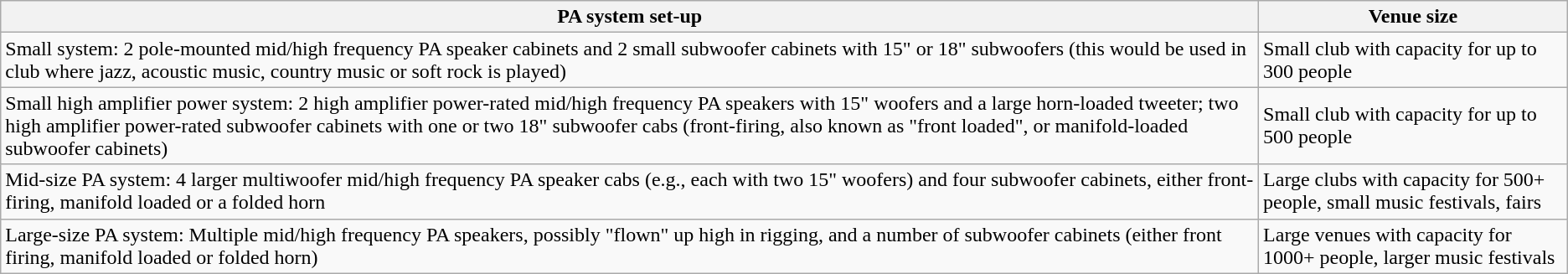<table class="wikitable">
<tr>
<th>PA system set-up</th>
<th>Venue size</th>
</tr>
<tr>
<td>Small system: 2 pole-mounted mid/high frequency PA speaker cabinets and 2 small subwoofer cabinets with 15" or 18" subwoofers (this would be used in club where jazz, acoustic music, country music or soft rock is played)</td>
<td>Small club with capacity for up to 300 people</td>
</tr>
<tr>
<td>Small high amplifier power system: 2 high amplifier power-rated mid/high frequency PA speakers with 15" woofers and a large horn-loaded tweeter; two high amplifier power-rated subwoofer cabinets with one or two 18" subwoofer cabs (front-firing, also known as "front loaded", or manifold-loaded subwoofer cabinets)</td>
<td>Small club with capacity for up to 500 people</td>
</tr>
<tr>
<td>Mid-size PA system: 4 larger multiwoofer mid/high frequency PA speaker cabs (e.g., each with two 15" woofers) and four subwoofer cabinets, either front-firing, manifold loaded or a folded horn</td>
<td>Large clubs with capacity for 500+ people, small music festivals, fairs</td>
</tr>
<tr>
<td>Large-size PA system: Multiple mid/high frequency PA speakers, possibly "flown" up high in rigging, and a number of subwoofer cabinets (either front firing, manifold loaded or folded horn)</td>
<td>Large venues with capacity for 1000+ people, larger music festivals</td>
</tr>
</table>
